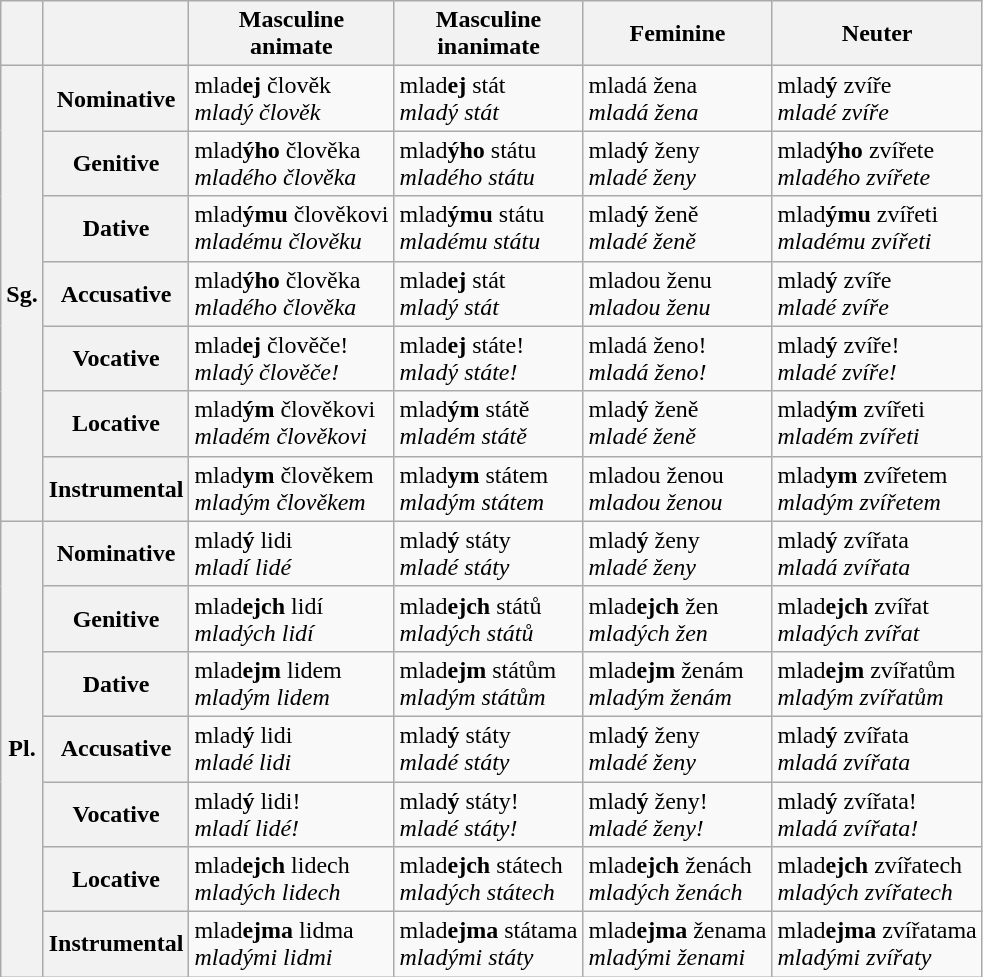<table class=wikitable>
<tr>
<th> </th>
<th> </th>
<th>Masculine<br>animate</th>
<th>Masculine<br>inanimate</th>
<th>Feminine</th>
<th>Neuter</th>
</tr>
<tr>
<th rowspan="7">Sg.</th>
<th>Nominative</th>
<td>mlad<strong>ej</strong> člověk<br><em>mladý člověk</em></td>
<td>mlad<strong>ej</strong> stát<br><em>mladý stát</em></td>
<td>mladá žena<br><em>mladá žena</em></td>
<td>mlad<strong>ý</strong> zvíře<br><em>mladé zvíře</em></td>
</tr>
<tr>
<th>Genitive</th>
<td>mlad<strong>ýho</strong> člověka<br><em>mladého člověka</em></td>
<td>mlad<strong>ýho</strong> státu<br><em>mladého státu</em></td>
<td>mlad<strong>ý</strong> ženy<br><em>mladé ženy</em></td>
<td>mlad<strong>ýho</strong> zvířete<br><em>mladého zvířete</em></td>
</tr>
<tr>
<th>Dative</th>
<td>mlad<strong>ýmu</strong> člověkovi<br><em>mladému člověku</em></td>
<td>mlad<strong>ýmu</strong> státu<br><em>mladému státu</em></td>
<td>mlad<strong>ý</strong> ženě<br><em>mladé ženě</em></td>
<td>mlad<strong>ýmu</strong> zvířeti<br><em>mladému zvířeti</em></td>
</tr>
<tr>
<th>Accusative</th>
<td>mlad<strong>ýho</strong> člověka<br><em>mladého člověka</em></td>
<td>mlad<strong>ej</strong> stát<br><em>mladý stát</em></td>
<td>mladou ženu<br><em>mladou ženu</em></td>
<td>mlad<strong>ý</strong> zvíře<br><em>mladé zvíře</em></td>
</tr>
<tr>
<th>Vocative</th>
<td>mlad<strong>ej</strong> člověče!<br><em>mladý člověče!</em></td>
<td>mlad<strong>ej</strong> státe!<br><em>mladý státe!</em></td>
<td>mladá ženo!<br><em>mladá ženo!</em></td>
<td>mlad<strong>ý</strong> zvíře!<br><em>mladé zvíře!</em></td>
</tr>
<tr>
<th>Locative</th>
<td>mlad<strong>ým</strong> člověkovi<br><em>mladém člověkovi</em></td>
<td>mlad<strong>ým</strong> státě<br><em>mladém státě</em></td>
<td>mlad<strong>ý</strong> ženě<br><em>mladé ženě</em></td>
<td>mlad<strong>ým</strong> zvířeti<br><em>mladém zvířeti</em></td>
</tr>
<tr>
<th>Instrumental</th>
<td>mlad<strong>ym</strong> člověkem<br><em>mladým člověkem</em></td>
<td>mlad<strong>ym</strong> státem<br><em>mladým státem</em></td>
<td>mladou ženou<br><em>mladou ženou</em></td>
<td>mlad<strong>ym</strong> zvířetem<br><em>mladým zvířetem</em></td>
</tr>
<tr>
<th rowspan="7">Pl.</th>
<th>Nominative</th>
<td>mlad<strong>ý</strong> lidi<br><em>mladí lidé</em></td>
<td>mlad<strong>ý</strong> státy<br><em>mladé státy</em></td>
<td>mlad<strong>ý</strong> ženy<br><em>mladé ženy</em></td>
<td>mlad<strong>ý</strong> zvířata<br><em>mladá zvířata</em></td>
</tr>
<tr>
<th>Genitive</th>
<td>mlad<strong>ejch</strong> lidí<br><em>mladých lidí</em></td>
<td>mlad<strong>ejch</strong> států<br><em>mladých států</em></td>
<td>mlad<strong>ejch</strong> žen<br><em>mladých žen</em></td>
<td>mlad<strong>ejch</strong> zvířat<br><em>mladých zvířat</em></td>
</tr>
<tr>
<th>Dative</th>
<td>mlad<strong>ejm</strong> lidem<br><em>mladým lidem</em></td>
<td>mlad<strong>ejm</strong> státům<br><em>mladým státům</em></td>
<td>mlad<strong>ejm</strong> ženám<br><em>mladým ženám</em></td>
<td>mlad<strong>ejm</strong> zvířatům<br><em>mladým zvířatům</em></td>
</tr>
<tr>
<th>Accusative</th>
<td>mlad<strong>ý</strong> lidi<br><em>mladé lidi</em></td>
<td>mlad<strong>ý</strong> státy<br><em>mladé státy</em></td>
<td>mlad<strong>ý</strong> ženy<br><em>mladé ženy</em></td>
<td>mlad<strong>ý</strong> zvířata<br><em>mladá zvířata</em></td>
</tr>
<tr>
<th>Vocative</th>
<td>mlad<strong>ý</strong> lidi!<br><em>mladí lidé!</em></td>
<td>mlad<strong>ý</strong> státy!<br><em>mladé státy!</em></td>
<td>mlad<strong>ý</strong> ženy!<br><em>mladé ženy!</em></td>
<td>mlad<strong>ý</strong> zvířata!<br><em>mladá zvířata!</em></td>
</tr>
<tr>
<th>Locative</th>
<td>mlad<strong>ejch</strong> lidech<br><em>mladých lidech</em></td>
<td>mlad<strong>ejch</strong> státech<br><em>mladých státech</em></td>
<td>mlad<strong>ejch</strong> ženách<br><em>mladých ženách</em></td>
<td>mlad<strong>ejch</strong> zvířatech<br><em>mladých zvířatech</em></td>
</tr>
<tr>
<th>Instrumental</th>
<td>mlad<strong>ejma</strong> lidma<br><em>mladými lidmi</em></td>
<td>mlad<strong>ejma</strong> státama<br><em>mladými státy</em></td>
<td>mlad<strong>ejma</strong> ženama<br><em>mladými ženami</em></td>
<td>mlad<strong>ejma</strong> zvířatama<br><em>mladými zvířaty</em></td>
</tr>
</table>
